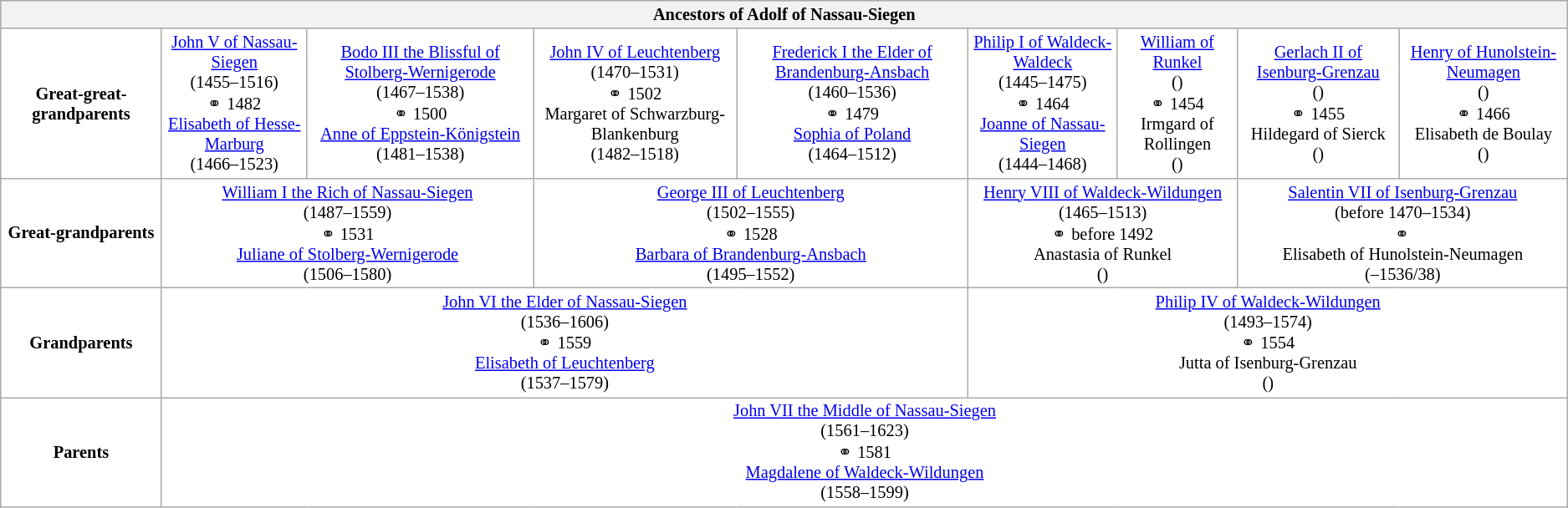<table class="wikitable" style="background:#FFFFFF; font-size:85%; text-align:center">
<tr bgcolor="#E0E0E0">
<th colspan="9">Ancestors of Adolf of Nassau-Siegen</th>
</tr>
<tr>
<td><strong>Great-great-grandparents</strong></td>
<td colspan="1"><a href='#'>John V of Nassau-Siegen</a><br>(1455–1516)<br>⚭ 1482<br><a href='#'>Elisabeth of Hesse-Marburg</a><br>(1466–1523)</td>
<td colspan="1"><a href='#'>Bodo III the Blissful of Stolberg-Wernigerode</a><br>(1467–1538)<br>⚭ 1500<br><a href='#'>Anne of Eppstein-Königstein</a><br>(1481–1538)</td>
<td colspan="1"><a href='#'>John IV of Leuchtenberg</a><br>(1470–1531)<br>⚭ 1502<br>Margaret of Schwarzburg-Blankenburg<br>(1482–1518)</td>
<td colspan="1"><a href='#'>Frederick I the Elder of Brandenburg-Ansbach</a><br>(1460–1536)<br>⚭ 1479<br><a href='#'>Sophia of Poland</a><br>(1464–1512)</td>
<td colspan="1"><a href='#'>Philip I of Waldeck-Waldeck</a><br>(1445–1475)<br>⚭ 1464<br><a href='#'>Joanne of Nassau-Siegen</a><br>(1444–1468)</td>
<td colspan="1"><a href='#'>William of Runkel</a><br>()<br>⚭ 1454<br>Irmgard of Rollingen<br>()</td>
<td colspan="1"><a href='#'>Gerlach II of Isenburg-Grenzau</a><br>()<br>⚭ 1455<br>Hildegard of Sierck<br>()</td>
<td colspan="1"><a href='#'>Henry of Hunolstein-Neumagen</a><br>()<br>⚭ 1466<br>Elisabeth de Boulay<br>()</td>
</tr>
<tr>
<td><strong>Great-grandparents</strong></td>
<td colspan="2"><a href='#'>William I the Rich of Nassau-Siegen</a><br>(1487–1559)<br>⚭ 1531<br><a href='#'>Juliane of Stolberg-Wernigerode</a><br>(1506–1580)</td>
<td colspan="2"><a href='#'>George III of Leuchtenberg</a><br>(1502–1555)<br>⚭ 1528<br><a href='#'>Barbara of Brandenburg-Ansbach</a><br>(1495–1552)</td>
<td colspan="2"><a href='#'>Henry VIII of Waldeck-Wildungen</a><br>(1465–1513)<br>⚭ before 1492<br>Anastasia of Runkel<br>()</td>
<td colspan="2"><a href='#'>Salentin VII of Isenburg-Grenzau</a><br>(before 1470–1534)<br>⚭<br>Elisabeth of Hunolstein-Neumagen<br>(–1536/38)</td>
</tr>
<tr>
<td><strong>Grandparents</strong></td>
<td colspan="4"><a href='#'>John VI the Elder of Nassau-Siegen</a><br>(1536–1606)<br>⚭ 1559<br><a href='#'>Elisabeth of Leuchtenberg</a><br>(1537–1579)</td>
<td colspan="4"><a href='#'>Philip IV of Waldeck-Wildungen</a><br>(1493–1574)<br>⚭ 1554<br>Jutta of Isenburg-Grenzau<br>()</td>
</tr>
<tr>
<td><strong>Parents</strong></td>
<td colspan="8"><a href='#'>John VII the Middle of Nassau-Siegen</a><br>(1561–1623)<br>⚭ 1581<br><a href='#'>Magdalene of Waldeck-Wildungen</a><br>(1558–1599)</td>
</tr>
</table>
